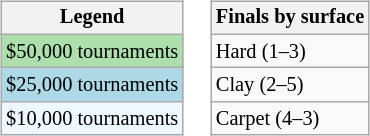<table>
<tr valign=top>
<td><br><table class=wikitable style="font-size:85%">
<tr>
<th>Legend</th>
</tr>
<tr style="background:#addfad;">
<td>$50,000 tournaments</td>
</tr>
<tr style="background:lightblue;">
<td>$25,000 tournaments</td>
</tr>
<tr style="background:#f0f8ff;">
<td>$10,000 tournaments</td>
</tr>
</table>
</td>
<td><br><table class=wikitable style="font-size:85%">
<tr>
<th>Finals by surface</th>
</tr>
<tr>
<td>Hard (1–3)</td>
</tr>
<tr>
<td>Clay (2–5)</td>
</tr>
<tr>
<td>Carpet (4–3)</td>
</tr>
</table>
</td>
</tr>
</table>
